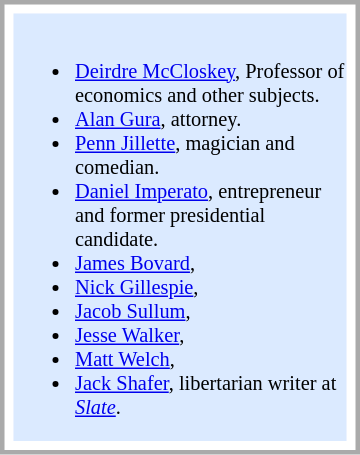<table class="box" style="float:left; margin-right:15px; text-align:left; border:3px solid #aaa; padding:4px; font-size:85%; width:240px;">
<tr>
<td bgcolor="#dbeaff"><br><ul><li><a href='#'>Deirdre McCloskey</a>, Professor of economics and other subjects.</li><li><a href='#'>Alan Gura</a>, attorney.</li><li><a href='#'>Penn Jillette</a>, magician and comedian.</li><li><a href='#'>Daniel Imperato</a>, entrepreneur and former presidential candidate.</li><li><a href='#'>James Bovard</a>,</li><li><a href='#'>Nick Gillespie</a>,</li><li><a href='#'>Jacob Sullum</a>,</li><li><a href='#'>Jesse Walker</a>,</li><li><a href='#'>Matt Welch</a>,</li><li><a href='#'>Jack Shafer</a>, libertarian writer at <em><a href='#'>Slate</a></em>.</li></ul></td>
</tr>
</table>
